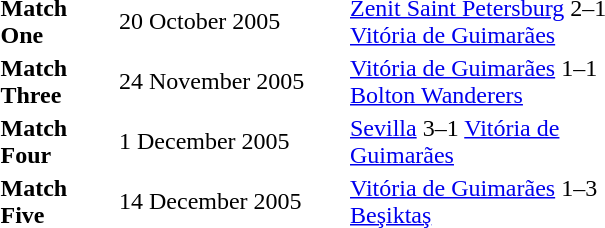<table>
<tr ---->
<td width="75"></td>
</tr>
<tr ---->
<td width="75"></td>
<td width="150"></td>
<td width="200"></td>
</tr>
<tr ---->
<td><strong>Match One</strong></td>
<td>20 October 2005</td>
<td><a href='#'>Zenit Saint Petersburg</a> 2–1 <a href='#'>Vitória de Guimarães</a></td>
</tr>
<tr ---->
<td><strong>Match Three</strong></td>
<td>24 November 2005</td>
<td><a href='#'>Vitória de Guimarães</a> 1–1 <a href='#'>Bolton Wanderers</a></td>
</tr>
<tr ---->
<td><strong>Match Four</strong></td>
<td>1 December 2005</td>
<td><a href='#'>Sevilla</a> 3–1 <a href='#'>Vitória de Guimarães</a></td>
</tr>
<tr ---->
<td><strong>Match Five</strong></td>
<td>14 December 2005</td>
<td><a href='#'>Vitória de Guimarães</a> 1–3 <a href='#'>Beşiktaş</a></td>
</tr>
</table>
